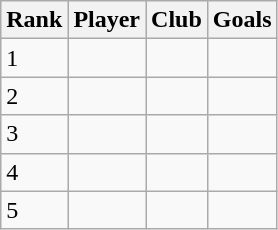<table class="wikitable">
<tr>
<th>Rank</th>
<th>Player</th>
<th>Club</th>
<th>Goals</th>
</tr>
<tr>
<td rowspan="1">1</td>
<td align="left"></td>
<td align="left"></td>
<td rowspan="1"></td>
</tr>
<tr>
<td>2</td>
<td align="left"></td>
<td align="left"></td>
<td></td>
</tr>
<tr>
<td>3</td>
<td align="left"></td>
<td align="left"></td>
<td></td>
</tr>
<tr>
<td>4</td>
<td></td>
<td></td>
<td></td>
</tr>
<tr>
<td>5</td>
<td></td>
<td></td>
<td></td>
</tr>
</table>
